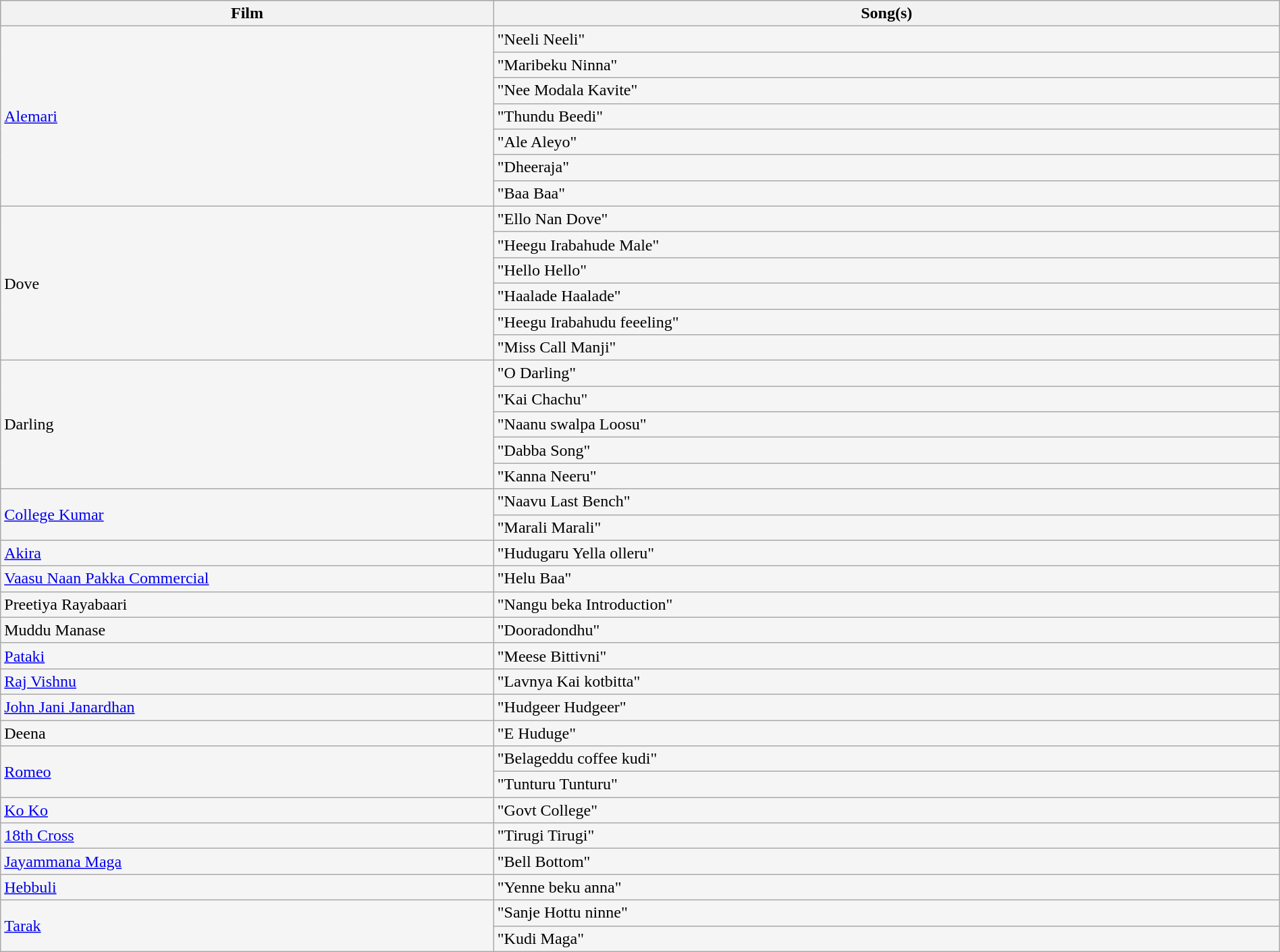<table class="wikitable sortable" style="background:#f5f5f5; width:100%;">
<tr style="background:#B0C4DE; text-align:center;">
<th style="width:3%;">Film</th>
<th style="width:5%;">Song(s)</th>
</tr>
<tr>
<td rowspan="7"><a href='#'>Alemari</a></td>
<td>"Neeli Neeli"</td>
</tr>
<tr>
<td>"Maribeku Ninna"</td>
</tr>
<tr>
<td>"Nee Modala Kavite"</td>
</tr>
<tr>
<td>"Thundu Beedi"</td>
</tr>
<tr>
<td>"Ale Aleyo"</td>
</tr>
<tr>
<td>"Dheeraja"</td>
</tr>
<tr>
<td>"Baa Baa"</td>
</tr>
<tr>
<td rowspan="6">Dove</td>
<td>"Ello Nan Dove"</td>
</tr>
<tr>
<td>"Heegu Irabahude Male"</td>
</tr>
<tr>
<td>"Hello Hello"</td>
</tr>
<tr>
<td>"Haalade Haalade"</td>
</tr>
<tr>
<td>"Heegu Irabahudu feeeling"</td>
</tr>
<tr>
<td>"Miss Call Manji"</td>
</tr>
<tr>
<td rowspan="5">Darling</td>
<td>"O Darling"</td>
</tr>
<tr>
<td>"Kai Chachu"</td>
</tr>
<tr>
<td>"Naanu swalpa Loosu"</td>
</tr>
<tr>
<td>"Dabba Song"</td>
</tr>
<tr>
<td>"Kanna Neeru"</td>
</tr>
<tr>
<td rowspan="2"><a href='#'>College Kumar</a></td>
<td>"Naavu Last Bench"</td>
</tr>
<tr>
<td>"Marali Marali"</td>
</tr>
<tr>
<td><a href='#'>Akira</a></td>
<td>"Hudugaru Yella olleru"</td>
</tr>
<tr>
<td><a href='#'>Vaasu Naan Pakka Commercial</a></td>
<td>"Helu Baa"</td>
</tr>
<tr>
<td>Preetiya Rayabaari</td>
<td>"Nangu beka Introduction"</td>
</tr>
<tr>
<td>Muddu Manase</td>
<td>"Dooradondhu"</td>
</tr>
<tr>
<td><a href='#'>Pataki</a></td>
<td>"Meese Bittivni"</td>
</tr>
<tr>
<td><a href='#'>Raj Vishnu</a></td>
<td>"Lavnya Kai kotbitta"</td>
</tr>
<tr>
<td><a href='#'>John Jani Janardhan</a></td>
<td>"Hudgeer Hudgeer"</td>
</tr>
<tr>
<td>Deena</td>
<td>"E Huduge"</td>
</tr>
<tr>
<td rowspan="2"><a href='#'>Romeo</a></td>
<td>"Belageddu coffee kudi"</td>
</tr>
<tr>
<td>"Tunturu Tunturu"</td>
</tr>
<tr>
<td><a href='#'>Ko Ko</a></td>
<td>"Govt College"</td>
</tr>
<tr>
<td><a href='#'>18th Cross</a></td>
<td>"Tirugi Tirugi"</td>
</tr>
<tr>
<td><a href='#'>Jayammana Maga</a></td>
<td>"Bell Bottom"</td>
</tr>
<tr>
<td><a href='#'>Hebbuli</a></td>
<td>"Yenne beku anna"</td>
</tr>
<tr>
<td rowspan="2"><a href='#'>Tarak</a></td>
<td>"Sanje Hottu ninne"</td>
</tr>
<tr>
<td>"Kudi Maga"</td>
</tr>
</table>
